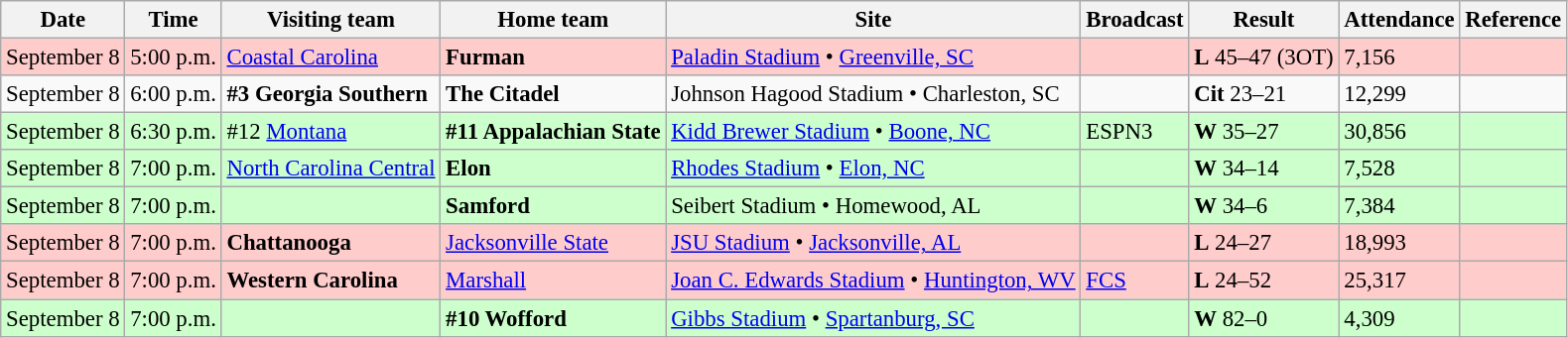<table class="wikitable" style="font-size:95%;">
<tr>
<th>Date</th>
<th>Time</th>
<th>Visiting team</th>
<th>Home team</th>
<th>Site</th>
<th>Broadcast</th>
<th>Result</th>
<th>Attendance</th>
<th class="unsortable">Reference</th>
</tr>
<tr bgcolor=ffcccc>
<td>September 8</td>
<td>5:00 p.m.</td>
<td><a href='#'>Coastal Carolina</a></td>
<td><strong>Furman</strong></td>
<td><a href='#'>Paladin Stadium</a> • <a href='#'>Greenville, SC</a></td>
<td></td>
<td><strong>L</strong> 45–47 (3OT)</td>
<td>7,156</td>
<td style="text-align:center;"></td>
</tr>
<tr>
<td>September 8</td>
<td>6:00 p.m.</td>
<td><strong>#3 Georgia Southern</strong></td>
<td><strong>The Citadel</strong></td>
<td>Johnson Hagood Stadium • Charleston, SC</td>
<td></td>
<td><strong>Cit</strong> 23–21</td>
<td>12,299</td>
<td style="text-align:center;"></td>
</tr>
<tr bgcolor=ccffcc>
<td>September 8</td>
<td>6:30 p.m.</td>
<td>#12 <a href='#'>Montana</a></td>
<td><strong>#11 Appalachian State</strong></td>
<td><a href='#'>Kidd Brewer Stadium</a> • <a href='#'>Boone, NC</a></td>
<td>ESPN3</td>
<td><strong>W</strong> 35–27</td>
<td>30,856</td>
<td style="text-align:center;"></td>
</tr>
<tr bgcolor=ccffcc>
<td>September 8</td>
<td>7:00 p.m.</td>
<td><a href='#'>North Carolina Central</a></td>
<td><strong>Elon</strong></td>
<td><a href='#'>Rhodes Stadium</a> • <a href='#'>Elon, NC</a></td>
<td></td>
<td><strong>W</strong> 34–14</td>
<td>7,528</td>
<td style="text-align:center;"></td>
</tr>
<tr bgcolor=ccffcc>
<td>September 8</td>
<td>7:00 p.m.</td>
<td></td>
<td><strong>Samford</strong></td>
<td>Seibert Stadium • Homewood, AL</td>
<td></td>
<td><strong>W</strong> 34–6</td>
<td>7,384</td>
<td style="text-align:center;"></td>
</tr>
<tr bgcolor=ffcccc>
<td>September 8</td>
<td>7:00 p.m.</td>
<td><strong>Chattanooga</strong></td>
<td><a href='#'>Jacksonville State</a></td>
<td><a href='#'>JSU Stadium</a> • <a href='#'>Jacksonville, AL</a></td>
<td></td>
<td><strong>L</strong> 24–27</td>
<td>18,993</td>
<td style="text-align:center;"></td>
</tr>
<tr bgcolor=ffcccc>
<td>September 8</td>
<td>7:00 p.m.</td>
<td><strong>Western Carolina</strong></td>
<td><a href='#'>Marshall</a></td>
<td><a href='#'>Joan C. Edwards Stadium</a> • <a href='#'>Huntington, WV</a></td>
<td><a href='#'>FCS</a></td>
<td><strong>L</strong> 24–52</td>
<td>25,317</td>
<td style="text-align:center;"></td>
</tr>
<tr bgcolor=ccffcc>
<td>September 8</td>
<td>7:00 p.m.</td>
<td></td>
<td><strong>#10 Wofford</strong></td>
<td><a href='#'>Gibbs Stadium</a> • <a href='#'>Spartanburg, SC</a></td>
<td></td>
<td><strong>W</strong> 82–0</td>
<td>4,309</td>
<td style="text-align:center;"></td>
</tr>
</table>
